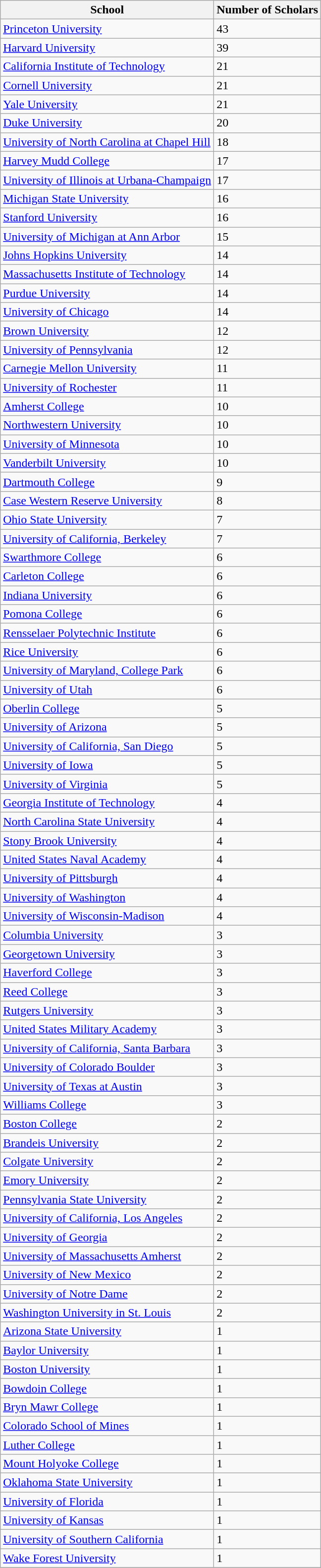<table class="wikitable">
<tr>
<th>School</th>
<th>Number of Scholars</th>
</tr>
<tr>
<td><a href='#'>Princeton University</a></td>
<td>43</td>
</tr>
<tr>
<td><a href='#'>Harvard University</a></td>
<td>39</td>
</tr>
<tr>
<td><a href='#'>California Institute of Technology</a></td>
<td>21</td>
</tr>
<tr>
<td><a href='#'>Cornell University</a></td>
<td>21</td>
</tr>
<tr>
<td><a href='#'>Yale University</a></td>
<td>21</td>
</tr>
<tr>
<td><a href='#'>Duke University</a></td>
<td>20</td>
</tr>
<tr>
<td><a href='#'>University of North Carolina at Chapel Hill</a></td>
<td>18</td>
</tr>
<tr>
<td><a href='#'>Harvey Mudd College</a></td>
<td>17</td>
</tr>
<tr>
<td><a href='#'>University of Illinois at Urbana-Champaign</a></td>
<td>17</td>
</tr>
<tr>
<td><a href='#'>Michigan State University</a></td>
<td>16</td>
</tr>
<tr>
<td><a href='#'>Stanford University</a></td>
<td>16</td>
</tr>
<tr>
<td><a href='#'>University of Michigan at Ann Arbor</a></td>
<td>15</td>
</tr>
<tr>
<td><a href='#'>Johns Hopkins University</a></td>
<td>14</td>
</tr>
<tr>
<td><a href='#'>Massachusetts Institute of Technology</a></td>
<td>14</td>
</tr>
<tr>
<td><a href='#'>Purdue University</a></td>
<td>14</td>
</tr>
<tr>
<td><a href='#'>University of Chicago</a></td>
<td>14</td>
</tr>
<tr>
<td><a href='#'>Brown University</a></td>
<td>12</td>
</tr>
<tr>
<td><a href='#'>University of Pennsylvania</a></td>
<td>12</td>
</tr>
<tr>
<td><a href='#'>Carnegie Mellon University</a></td>
<td>11</td>
</tr>
<tr>
<td><a href='#'>University of Rochester</a></td>
<td>11</td>
</tr>
<tr>
<td><a href='#'>Amherst College</a></td>
<td>10</td>
</tr>
<tr>
<td><a href='#'>Northwestern University</a></td>
<td>10</td>
</tr>
<tr>
<td><a href='#'>University of Minnesota</a></td>
<td>10</td>
</tr>
<tr>
<td><a href='#'>Vanderbilt University</a></td>
<td>10</td>
</tr>
<tr>
<td><a href='#'>Dartmouth College</a></td>
<td>9</td>
</tr>
<tr>
<td><a href='#'>Case Western Reserve University</a></td>
<td>8</td>
</tr>
<tr>
<td><a href='#'>Ohio State University</a></td>
<td>7</td>
</tr>
<tr>
<td><a href='#'>University of California, Berkeley</a></td>
<td>7</td>
</tr>
<tr>
<td><a href='#'>Swarthmore College</a></td>
<td>6</td>
</tr>
<tr>
<td><a href='#'>Carleton College</a></td>
<td>6</td>
</tr>
<tr>
<td><a href='#'>Indiana University</a></td>
<td>6</td>
</tr>
<tr>
<td><a href='#'>Pomona College</a></td>
<td>6</td>
</tr>
<tr>
<td><a href='#'>Rensselaer Polytechnic Institute</a></td>
<td>6</td>
</tr>
<tr>
<td><a href='#'>Rice University</a></td>
<td>6</td>
</tr>
<tr>
<td><a href='#'>University of Maryland, College Park</a></td>
<td>6</td>
</tr>
<tr>
<td><a href='#'>University of Utah</a></td>
<td>6</td>
</tr>
<tr>
<td><a href='#'>Oberlin College</a></td>
<td>5</td>
</tr>
<tr>
<td><a href='#'>University of Arizona</a></td>
<td>5</td>
</tr>
<tr>
<td><a href='#'>University of California, San Diego</a></td>
<td>5</td>
</tr>
<tr>
<td><a href='#'>University of Iowa</a></td>
<td>5</td>
</tr>
<tr>
<td><a href='#'>University of Virginia</a></td>
<td>5</td>
</tr>
<tr>
<td><a href='#'>Georgia Institute of Technology</a></td>
<td>4</td>
</tr>
<tr>
<td><a href='#'>North Carolina State University</a></td>
<td>4</td>
</tr>
<tr>
<td><a href='#'>Stony Brook University</a></td>
<td>4</td>
</tr>
<tr>
<td><a href='#'>United States Naval Academy</a></td>
<td>4</td>
</tr>
<tr>
<td><a href='#'>University of Pittsburgh</a></td>
<td>4</td>
</tr>
<tr>
<td><a href='#'>University of Washington</a></td>
<td>4</td>
</tr>
<tr>
<td><a href='#'>University of Wisconsin-Madison</a></td>
<td>4</td>
</tr>
<tr>
<td><a href='#'>Columbia University</a></td>
<td>3</td>
</tr>
<tr>
<td><a href='#'>Georgetown University</a></td>
<td>3</td>
</tr>
<tr>
<td><a href='#'>Haverford College</a></td>
<td>3</td>
</tr>
<tr>
<td><a href='#'>Reed College</a></td>
<td>3</td>
</tr>
<tr>
<td><a href='#'>Rutgers University</a></td>
<td>3</td>
</tr>
<tr>
<td><a href='#'>United States Military Academy</a></td>
<td>3</td>
</tr>
<tr>
<td><a href='#'>University of California, Santa Barbara</a></td>
<td>3</td>
</tr>
<tr>
<td><a href='#'>University of Colorado Boulder</a></td>
<td>3</td>
</tr>
<tr>
<td><a href='#'>University of Texas at Austin</a></td>
<td>3</td>
</tr>
<tr>
<td><a href='#'>Williams College</a></td>
<td>3</td>
</tr>
<tr>
<td><a href='#'>Boston College</a></td>
<td>2</td>
</tr>
<tr>
<td><a href='#'>Brandeis University</a></td>
<td>2</td>
</tr>
<tr>
<td><a href='#'>Colgate University</a></td>
<td>2</td>
</tr>
<tr>
<td><a href='#'>Emory University</a></td>
<td>2</td>
</tr>
<tr>
<td><a href='#'>Pennsylvania State University</a></td>
<td>2</td>
</tr>
<tr>
<td><a href='#'>University of California, Los Angeles</a></td>
<td>2</td>
</tr>
<tr>
<td><a href='#'>University of Georgia</a></td>
<td>2</td>
</tr>
<tr>
<td><a href='#'>University of Massachusetts Amherst</a></td>
<td>2</td>
</tr>
<tr>
<td><a href='#'>University of New Mexico</a></td>
<td>2</td>
</tr>
<tr>
<td><a href='#'>University of Notre Dame</a></td>
<td>2</td>
</tr>
<tr>
<td><a href='#'>Washington University in St. Louis</a></td>
<td>2</td>
</tr>
<tr>
<td><a href='#'>Arizona State University</a></td>
<td>1</td>
</tr>
<tr>
<td><a href='#'>Baylor University</a></td>
<td>1</td>
</tr>
<tr>
<td><a href='#'>Boston University</a></td>
<td>1</td>
</tr>
<tr>
<td><a href='#'>Bowdoin College</a></td>
<td>1</td>
</tr>
<tr>
<td><a href='#'>Bryn Mawr College</a></td>
<td>1</td>
</tr>
<tr>
<td><a href='#'>Colorado School of Mines</a></td>
<td>1</td>
</tr>
<tr>
<td><a href='#'>Luther College</a></td>
<td>1</td>
</tr>
<tr>
<td><a href='#'>Mount Holyoke College</a></td>
<td>1</td>
</tr>
<tr>
<td><a href='#'>Oklahoma State University</a></td>
<td>1</td>
</tr>
<tr>
<td><a href='#'>University of Florida</a></td>
<td>1</td>
</tr>
<tr>
<td><a href='#'>University of Kansas</a></td>
<td>1</td>
</tr>
<tr>
<td><a href='#'>University of Southern California</a></td>
<td>1</td>
</tr>
<tr>
<td><a href='#'>Wake Forest University</a></td>
<td>1</td>
</tr>
<tr>
</tr>
</table>
